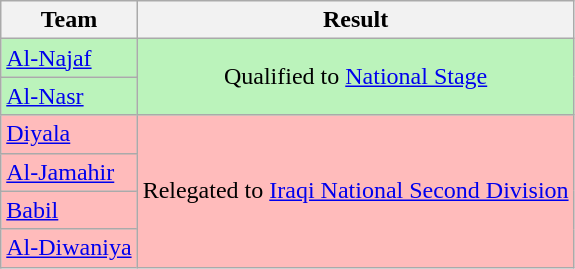<table class="wikitable" style="text-align: center;">
<tr>
<th>Team</th>
<th>Result</th>
</tr>
<tr>
<td style="background:#BBF3BB; text-align: left"><a href='#'>Al-Najaf</a></td>
<td style="background:#BBF3BB;" rowspan=2>Qualified to <a href='#'>National Stage</a></td>
</tr>
<tr>
<td style="background:#BBF3BB; text-align: left"><a href='#'>Al-Nasr</a></td>
</tr>
<tr>
<td style="background:#FFBBBB; text-align: left"><a href='#'>Diyala</a></td>
<td style="background:#FFBBBB;" rowspan=4>Relegated to <a href='#'>Iraqi National Second Division</a></td>
</tr>
<tr>
<td style="background:#FFBBBB; text-align: left"><a href='#'>Al-Jamahir</a></td>
</tr>
<tr>
<td style="background:#FFBBBB; text-align: left"><a href='#'>Babil</a></td>
</tr>
<tr>
<td style="background:#FFBBBB; text-align: left"><a href='#'>Al-Diwaniya</a></td>
</tr>
</table>
